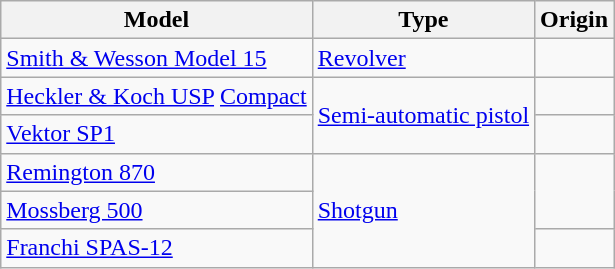<table class="wikitable">
<tr>
<th>Model</th>
<th>Type</th>
<th>Origin</th>
</tr>
<tr>
<td><a href='#'>Smith & Wesson Model 15</a></td>
<td><a href='#'>Revolver</a></td>
<td></td>
</tr>
<tr>
<td><a href='#'>Heckler & Koch USP</a> <a href='#'>Compact</a></td>
<td rowspan="2"><a href='#'>Semi-automatic pistol</a></td>
<td></td>
</tr>
<tr>
<td><a href='#'>Vektor SP1</a></td>
<td></td>
</tr>
<tr>
<td><a href='#'>Remington 870</a></td>
<td rowspan="3"><a href='#'>Shotgun</a></td>
<td rowspan="2"></td>
</tr>
<tr>
<td><a href='#'>Mossberg 500</a></td>
</tr>
<tr>
<td><a href='#'>Franchi SPAS-12</a></td>
<td></td>
</tr>
</table>
